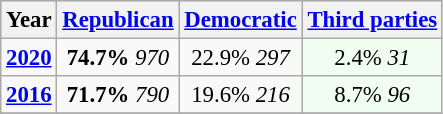<table class="wikitable" style="font-size:95%;">
<tr bgcolor=lightgrey>
<th>Year</th>
<th><a href='#'>Republican</a></th>
<th><a href='#'>Democratic</a></th>
<th><a href='#'>Third parties</a></th>
</tr>
<tr>
<td style="text-align:center;" ><strong><a href='#'>2020</a></strong></td>
<td style="text-align:center;" ><strong>74.7%</strong> <em>970</em></td>
<td style="text-align:center;" >22.9% <em>297</em></td>
<td style="text-align:center; background:honeyDew;">2.4% <em>31</em></td>
</tr>
<tr>
<td style="text-align:center;" ><strong><a href='#'>2016</a></strong></td>
<td style="text-align:center;" ><strong>71.7%</strong> <em>790</em></td>
<td style="text-align:center;" >19.6% <em>216</em></td>
<td style="text-align:center; background:honeyDew;">8.7% <em>96</em></td>
</tr>
<tr>
</tr>
</table>
